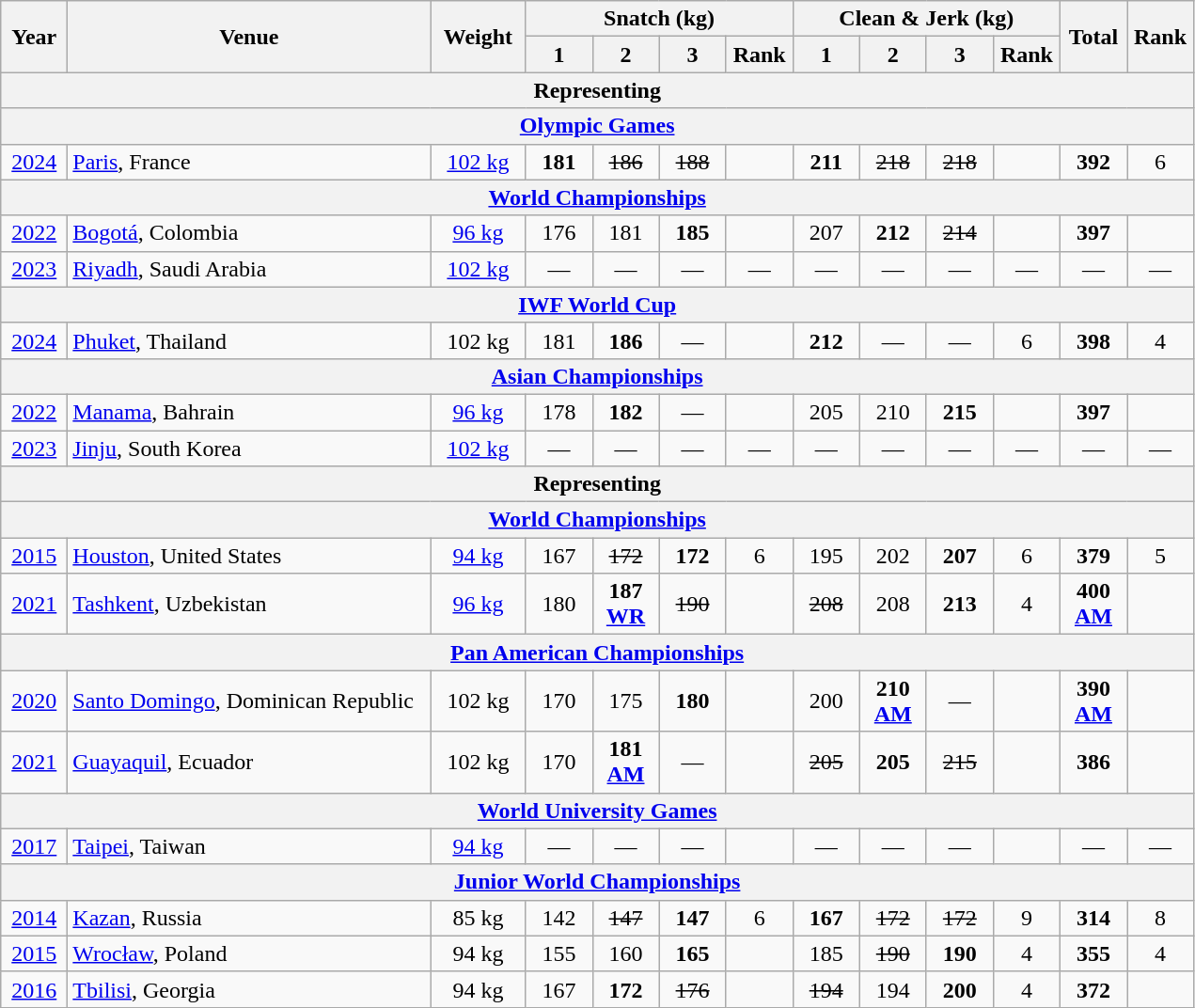<table class = "wikitable" style="text-align:center;">
<tr>
<th rowspan=2 width=40>Year</th>
<th rowspan=2 width=250>Venue</th>
<th rowspan=2 width=60>Weight</th>
<th colspan=4>Snatch (kg)</th>
<th colspan=4>Clean & Jerk (kg)</th>
<th rowspan=2 width=40>Total</th>
<th rowspan=2 width=40>Rank</th>
</tr>
<tr>
<th width=40>1</th>
<th width=40>2</th>
<th width=40>3</th>
<th width=40>Rank</th>
<th width=40>1</th>
<th width=40>2</th>
<th width=40>3</th>
<th width=40>Rank</th>
</tr>
<tr>
<th colspan=13>Representing </th>
</tr>
<tr>
<th colspan=13><a href='#'>Olympic Games</a></th>
</tr>
<tr>
<td><a href='#'>2024</a></td>
<td align=left><a href='#'>Paris</a>, France</td>
<td><a href='#'>102 kg</a></td>
<td><strong>181</strong></td>
<td><s>186</s></td>
<td><s>188</s></td>
<td></td>
<td><strong>211</strong></td>
<td><s>218</s></td>
<td><s>218</s></td>
<td></td>
<td><strong>392</strong></td>
<td>6</td>
</tr>
<tr>
<th colspan=13><a href='#'>World Championships</a></th>
</tr>
<tr>
<td><a href='#'>2022</a></td>
<td align=left><a href='#'>Bogotá</a>, Colombia</td>
<td><a href='#'>96 kg</a></td>
<td>176</td>
<td>181</td>
<td><strong>185</strong></td>
<td></td>
<td>207</td>
<td><strong>212</strong></td>
<td><s>214</s></td>
<td></td>
<td><strong>397</strong></td>
<td></td>
</tr>
<tr>
<td><a href='#'>2023</a></td>
<td align=left><a href='#'>Riyadh</a>, Saudi Arabia</td>
<td><a href='#'>102 kg</a></td>
<td>—</td>
<td>—</td>
<td>—</td>
<td>—</td>
<td>—</td>
<td>—</td>
<td>—</td>
<td>—</td>
<td>—</td>
<td>—</td>
</tr>
<tr>
<th colspan=13><a href='#'>IWF World Cup</a></th>
</tr>
<tr>
<td><a href='#'>2024</a></td>
<td align=left><a href='#'>Phuket</a>, Thailand</td>
<td>102 kg</td>
<td>181</td>
<td><strong>186</strong></td>
<td>—</td>
<td></td>
<td><strong>212</strong></td>
<td>—</td>
<td>—</td>
<td>6</td>
<td><strong>398</strong></td>
<td>4</td>
</tr>
<tr>
<th colspan=13><a href='#'>Asian Championships</a></th>
</tr>
<tr>
<td><a href='#'>2022</a></td>
<td align=left><a href='#'>Manama</a>, Bahrain</td>
<td><a href='#'>96 kg</a></td>
<td>178</td>
<td><strong>182</strong></td>
<td>—</td>
<td></td>
<td>205</td>
<td>210</td>
<td><strong>215</strong></td>
<td></td>
<td><strong>397</strong></td>
<td></td>
</tr>
<tr>
<td><a href='#'>2023</a></td>
<td align=left><a href='#'>Jinju</a>, South Korea</td>
<td><a href='#'>102 kg</a></td>
<td>—</td>
<td>—</td>
<td>—</td>
<td>—</td>
<td>—</td>
<td>—</td>
<td>—</td>
<td>—</td>
<td>—</td>
<td>—</td>
</tr>
<tr>
<th colspan=13>Representing </th>
</tr>
<tr>
<th colspan=13><a href='#'>World Championships</a></th>
</tr>
<tr>
<td><a href='#'>2015</a></td>
<td align=left><a href='#'>Houston</a>, United States</td>
<td><a href='#'>94 kg</a></td>
<td>167</td>
<td><s>172 </s></td>
<td><strong>172</strong></td>
<td>6</td>
<td>195</td>
<td>202</td>
<td><strong>207</strong></td>
<td>6</td>
<td><strong>379</strong></td>
<td>5</td>
</tr>
<tr>
<td><a href='#'>2021</a></td>
<td align=left><a href='#'>Tashkent</a>, Uzbekistan</td>
<td><a href='#'>96 kg</a></td>
<td>180</td>
<td><strong>187 <a href='#'>WR</a></strong></td>
<td><s>190</s></td>
<td></td>
<td><s>208</s></td>
<td>208</td>
<td><strong>213</strong></td>
<td>4</td>
<td><strong>400 <a href='#'>AM</a></strong></td>
<td></td>
</tr>
<tr>
<th colspan=13><a href='#'>Pan American Championships</a></th>
</tr>
<tr>
<td><a href='#'>2020</a></td>
<td align=left><a href='#'>Santo Domingo</a>, Dominican Republic</td>
<td>102 kg</td>
<td>170</td>
<td>175</td>
<td><strong>180</strong></td>
<td></td>
<td>200</td>
<td><strong>210 <a href='#'>AM</a></strong></td>
<td>—</td>
<td></td>
<td><strong>390 <a href='#'>AM</a></strong></td>
<td></td>
</tr>
<tr>
<td><a href='#'>2021</a></td>
<td align=left><a href='#'>Guayaquil</a>, Ecuador</td>
<td>102 kg</td>
<td>170</td>
<td><strong>181 <a href='#'>AM</a></strong></td>
<td>—</td>
<td></td>
<td><s>205</s></td>
<td><strong>205</strong></td>
<td><s>215</s></td>
<td></td>
<td><strong>386</strong></td>
<td></td>
</tr>
<tr>
<th colspan=13><a href='#'>World University Games</a></th>
</tr>
<tr>
<td><a href='#'>2017</a></td>
<td align=left><a href='#'>Taipei</a>, Taiwan</td>
<td><a href='#'>94 kg</a></td>
<td>—</td>
<td>—</td>
<td>—</td>
<td></td>
<td>—</td>
<td>—</td>
<td>—</td>
<td></td>
<td>—</td>
<td>—</td>
</tr>
<tr>
<th colspan=13><a href='#'>Junior World Championships</a></th>
</tr>
<tr>
<td><a href='#'>2014</a></td>
<td align=left><a href='#'>Kazan</a>, Russia</td>
<td>85 kg</td>
<td>142</td>
<td><s>147</s></td>
<td><strong>147</strong></td>
<td>6</td>
<td><strong>167</strong></td>
<td><s>172</s></td>
<td><s>172</s></td>
<td>9</td>
<td><strong>314</strong></td>
<td>8</td>
</tr>
<tr>
<td><a href='#'>2015</a></td>
<td align=left><a href='#'>Wrocław</a>, Poland</td>
<td>94 kg</td>
<td>155</td>
<td>160</td>
<td><strong>165</strong></td>
<td></td>
<td>185</td>
<td><s>190</s></td>
<td><strong>190</strong></td>
<td>4</td>
<td><strong>355</strong></td>
<td>4</td>
</tr>
<tr>
<td><a href='#'>2016</a></td>
<td align=left><a href='#'>Tbilisi</a>, Georgia</td>
<td>94 kg</td>
<td>167</td>
<td><strong>172</strong></td>
<td><s>176</s></td>
<td></td>
<td><s>194</s></td>
<td>194</td>
<td><strong>200</strong></td>
<td>4</td>
<td><strong>372</strong></td>
<td></td>
</tr>
</table>
